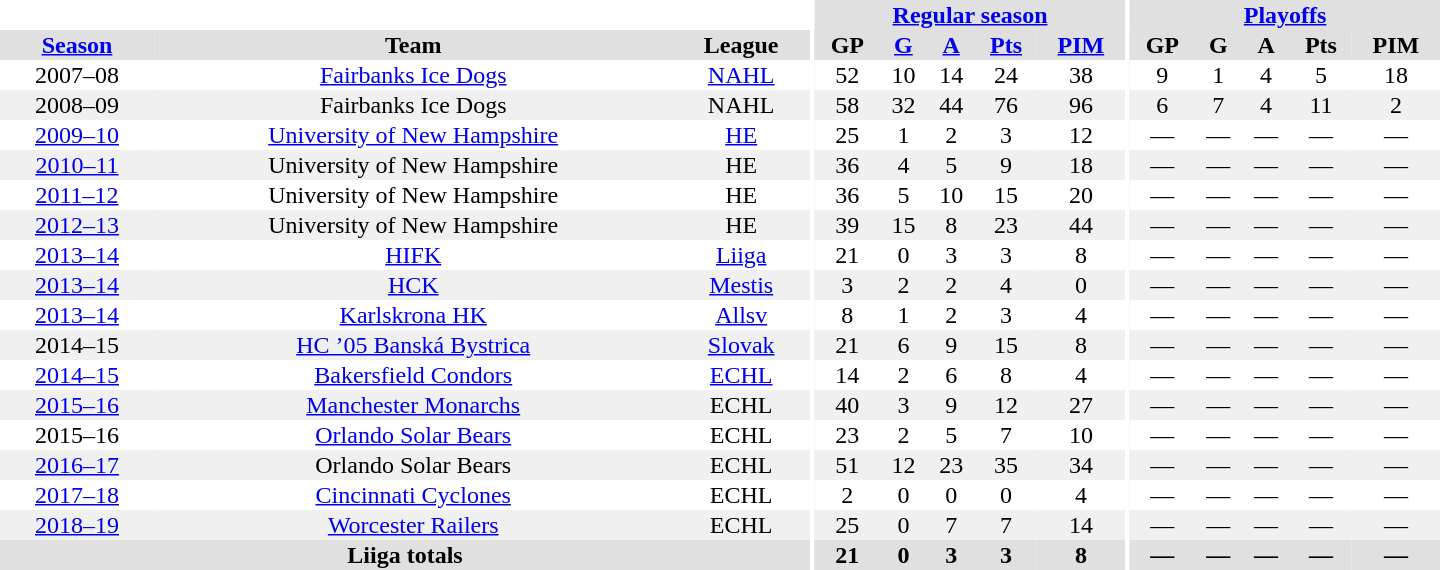<table border="0" cellpadding="1" cellspacing="0" style="text-align:center; width:60em">
<tr bgcolor="#e0e0e0">
<th colspan="3" bgcolor="#ffffff"></th>
<th rowspan="99" bgcolor="#ffffff"></th>
<th colspan="5"><a href='#'>Regular season</a></th>
<th rowspan="99" bgcolor="#ffffff"></th>
<th colspan="5"><a href='#'>Playoffs</a></th>
</tr>
<tr bgcolor="#e0e0e0">
<th><a href='#'>Season</a></th>
<th>Team</th>
<th>League</th>
<th>GP</th>
<th><a href='#'>G</a></th>
<th><a href='#'>A</a></th>
<th><a href='#'>Pts</a></th>
<th><a href='#'>PIM</a></th>
<th>GP</th>
<th>G</th>
<th>A</th>
<th>Pts</th>
<th>PIM</th>
</tr>
<tr>
<td>2007–08</td>
<td><a href='#'>Fairbanks Ice Dogs</a></td>
<td><a href='#'>NAHL</a></td>
<td>52</td>
<td>10</td>
<td>14</td>
<td>24</td>
<td>38</td>
<td>9</td>
<td>1</td>
<td>4</td>
<td>5</td>
<td>18</td>
</tr>
<tr bgcolor="#f0f0f0">
<td>2008–09</td>
<td>Fairbanks Ice Dogs</td>
<td>NAHL</td>
<td>58</td>
<td>32</td>
<td>44</td>
<td>76</td>
<td>96</td>
<td>6</td>
<td>7</td>
<td>4</td>
<td>11</td>
<td>2</td>
</tr>
<tr>
<td><a href='#'>2009–10</a></td>
<td><a href='#'>University of New Hampshire</a></td>
<td><a href='#'>HE</a></td>
<td>25</td>
<td>1</td>
<td>2</td>
<td>3</td>
<td>12</td>
<td>—</td>
<td>—</td>
<td>—</td>
<td>—</td>
<td>—</td>
</tr>
<tr bgcolor="#f0f0f0">
<td><a href='#'>2010–11</a></td>
<td>University of New Hampshire</td>
<td>HE</td>
<td>36</td>
<td>4</td>
<td>5</td>
<td>9</td>
<td>18</td>
<td>—</td>
<td>—</td>
<td>—</td>
<td>—</td>
<td>—</td>
</tr>
<tr>
<td><a href='#'>2011–12</a></td>
<td>University of New Hampshire</td>
<td>HE</td>
<td>36</td>
<td>5</td>
<td>10</td>
<td>15</td>
<td>20</td>
<td>—</td>
<td>—</td>
<td>—</td>
<td>—</td>
<td>—</td>
</tr>
<tr bgcolor="#f0f0f0">
<td><a href='#'>2012–13</a></td>
<td>University of New Hampshire</td>
<td>HE</td>
<td>39</td>
<td>15</td>
<td>8</td>
<td>23</td>
<td>44</td>
<td>—</td>
<td>—</td>
<td>—</td>
<td>—</td>
<td>—</td>
</tr>
<tr>
<td><a href='#'>2013–14</a></td>
<td><a href='#'>HIFK</a></td>
<td><a href='#'>Liiga</a></td>
<td>21</td>
<td>0</td>
<td>3</td>
<td>3</td>
<td>8</td>
<td>—</td>
<td>—</td>
<td>—</td>
<td>—</td>
<td>—</td>
</tr>
<tr bgcolor="#f0f0f0">
<td><a href='#'>2013–14</a></td>
<td><a href='#'>HCK</a></td>
<td><a href='#'>Mestis</a></td>
<td>3</td>
<td>2</td>
<td>2</td>
<td>4</td>
<td>0</td>
<td>—</td>
<td>—</td>
<td>—</td>
<td>—</td>
<td>—</td>
</tr>
<tr>
<td><a href='#'>2013–14</a></td>
<td><a href='#'>Karlskrona HK</a></td>
<td><a href='#'>Allsv</a></td>
<td>8</td>
<td>1</td>
<td>2</td>
<td>3</td>
<td>4</td>
<td>—</td>
<td>—</td>
<td>—</td>
<td>—</td>
<td>—</td>
</tr>
<tr bgcolor="#f0f0f0">
<td>2014–15</td>
<td><a href='#'>HC ’05 Banská Bystrica</a></td>
<td><a href='#'>Slovak</a></td>
<td>21</td>
<td>6</td>
<td>9</td>
<td>15</td>
<td>8</td>
<td>—</td>
<td>—</td>
<td>—</td>
<td>—</td>
<td>—</td>
</tr>
<tr>
<td><a href='#'>2014–15</a></td>
<td><a href='#'>Bakersfield Condors</a></td>
<td><a href='#'>ECHL</a></td>
<td>14</td>
<td>2</td>
<td>6</td>
<td>8</td>
<td>4</td>
<td>—</td>
<td>—</td>
<td>—</td>
<td>—</td>
<td>—</td>
</tr>
<tr bgcolor="#f0f0f0">
<td><a href='#'>2015–16</a></td>
<td><a href='#'>Manchester Monarchs</a></td>
<td>ECHL</td>
<td>40</td>
<td>3</td>
<td>9</td>
<td>12</td>
<td>27</td>
<td>—</td>
<td>—</td>
<td>—</td>
<td>—</td>
<td>—</td>
</tr>
<tr>
<td>2015–16</td>
<td><a href='#'>Orlando Solar Bears</a></td>
<td>ECHL</td>
<td>23</td>
<td>2</td>
<td>5</td>
<td>7</td>
<td>10</td>
<td>—</td>
<td>—</td>
<td>—</td>
<td>—</td>
<td>—</td>
</tr>
<tr bgcolor="#f0f0f0">
<td><a href='#'>2016–17</a></td>
<td>Orlando Solar Bears</td>
<td>ECHL</td>
<td>51</td>
<td>12</td>
<td>23</td>
<td>35</td>
<td>34</td>
<td>—</td>
<td>—</td>
<td>—</td>
<td>—</td>
<td>—</td>
</tr>
<tr>
<td><a href='#'>2017–18</a></td>
<td><a href='#'>Cincinnati Cyclones</a></td>
<td>ECHL</td>
<td>2</td>
<td>0</td>
<td>0</td>
<td>0</td>
<td>4</td>
<td>—</td>
<td>—</td>
<td>—</td>
<td>—</td>
<td>—</td>
</tr>
<tr bgcolor="#f0f0f0">
<td><a href='#'>2018–19</a></td>
<td><a href='#'>Worcester Railers</a></td>
<td>ECHL</td>
<td>25</td>
<td>0</td>
<td>7</td>
<td>7</td>
<td>14</td>
<td>—</td>
<td>—</td>
<td>—</td>
<td>—</td>
<td>—</td>
</tr>
<tr bgcolor="#e0e0e0">
<th colspan="3">Liiga totals</th>
<th>21</th>
<th>0</th>
<th>3</th>
<th>3</th>
<th>8</th>
<th>—</th>
<th>—</th>
<th>—</th>
<th>—</th>
<th>—</th>
</tr>
</table>
